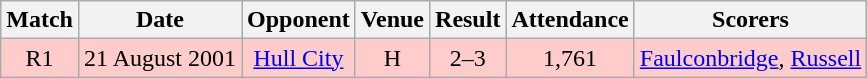<table class="wikitable" style="font-size:100%; text-align:center">
<tr>
<th>Match</th>
<th>Date</th>
<th>Opponent</th>
<th>Venue</th>
<th>Result</th>
<th>Attendance</th>
<th>Scorers</th>
</tr>
<tr style="background: #FFCCCC;">
<td>R1</td>
<td>21 August 2001</td>
<td><a href='#'>Hull City</a></td>
<td>H</td>
<td>2–3</td>
<td>1,761</td>
<td><a href='#'>Faulconbridge</a>, <a href='#'>Russell</a></td>
</tr>
</table>
